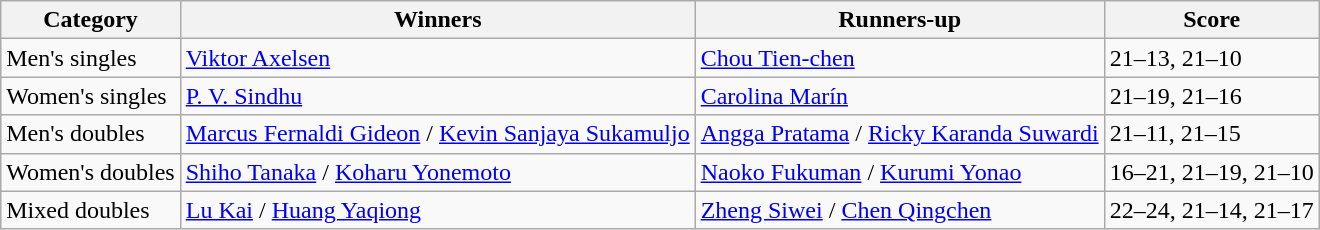<table class=wikitable style="white-space:nowrap;">
<tr>
<th>Category</th>
<th>Winners</th>
<th>Runners-up</th>
<th>Score</th>
</tr>
<tr>
<td>Men's singles</td>
<td> <a href='#'>Viktor Axelsen</a></td>
<td> <a href='#'>Chou Tien-chen</a></td>
<td>21–13, 21–10</td>
</tr>
<tr>
<td>Women's singles</td>
<td> <a href='#'>P. V. Sindhu</a></td>
<td> <a href='#'>Carolina Marín</a></td>
<td>21–19, 21–16</td>
</tr>
<tr>
<td>Men's doubles</td>
<td> <a href='#'>Marcus Fernaldi Gideon</a> / <a href='#'>Kevin Sanjaya Sukamuljo</a></td>
<td> <a href='#'>Angga Pratama</a> / <a href='#'>Ricky Karanda Suwardi</a></td>
<td>21–11, 21–15</td>
</tr>
<tr>
<td>Women's doubles</td>
<td> <a href='#'>Shiho Tanaka</a> / <a href='#'>Koharu Yonemoto</a></td>
<td> <a href='#'>Naoko Fukuman</a> / <a href='#'>Kurumi Yonao</a></td>
<td>16–21, 21–19, 21–10</td>
</tr>
<tr>
<td>Mixed doubles</td>
<td> <a href='#'>Lu Kai</a> / <a href='#'>Huang Yaqiong</a></td>
<td> <a href='#'>Zheng Siwei</a> / <a href='#'>Chen Qingchen</a></td>
<td>22–24, 21–14, 21–17</td>
</tr>
</table>
